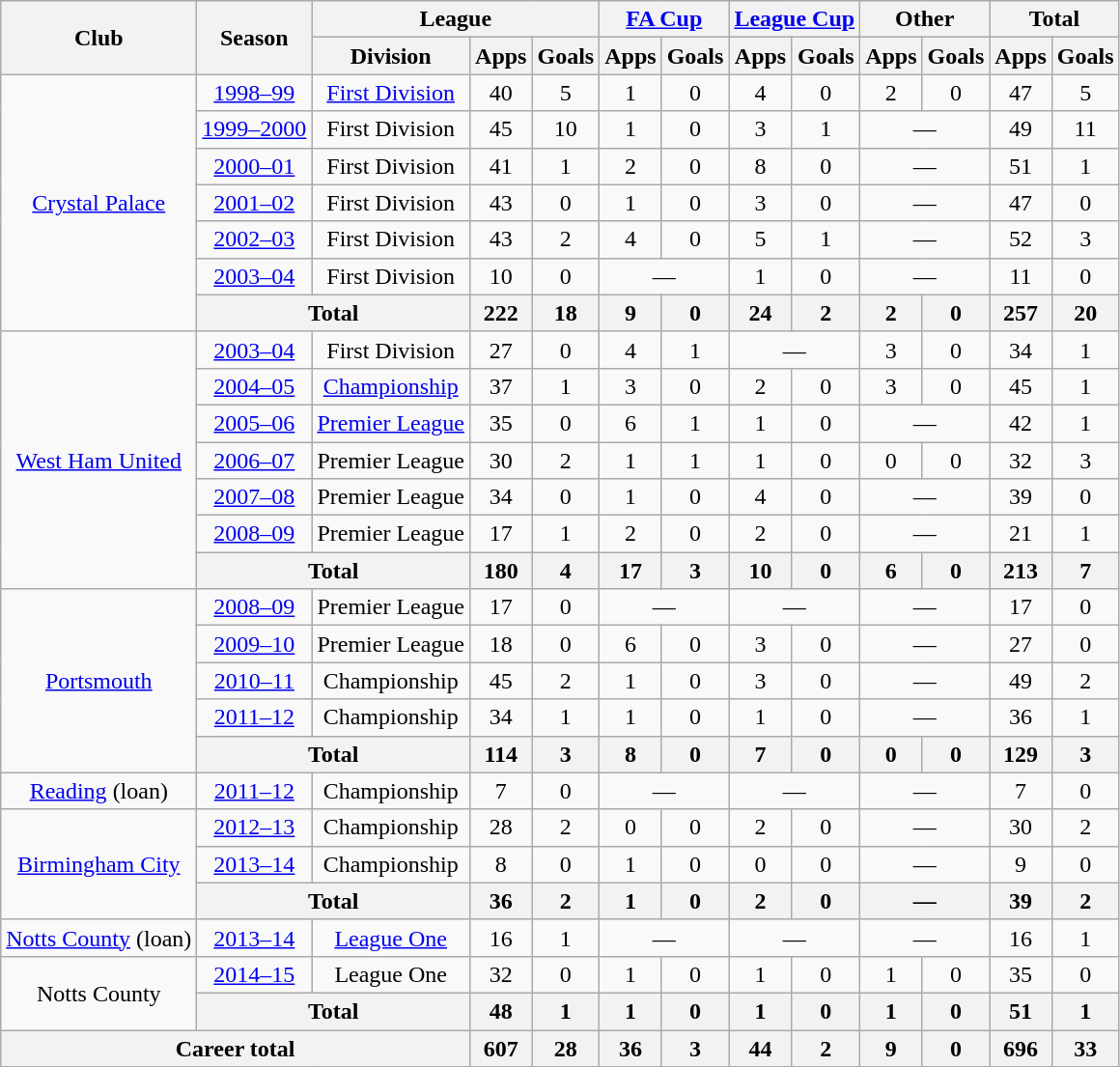<table class=wikitable style=text-align:center>
<tr>
<th rowspan=2>Club</th>
<th rowspan=2>Season</th>
<th colspan=3>League</th>
<th colspan=2><a href='#'>FA Cup</a></th>
<th colspan=2><a href='#'>League Cup</a></th>
<th colspan=2>Other</th>
<th colspan=2>Total</th>
</tr>
<tr>
<th>Division</th>
<th>Apps</th>
<th>Goals</th>
<th>Apps</th>
<th>Goals</th>
<th>Apps</th>
<th>Goals</th>
<th>Apps</th>
<th>Goals</th>
<th>Apps</th>
<th>Goals</th>
</tr>
<tr>
<td rowspan=7><a href='#'>Crystal Palace</a></td>
<td><a href='#'>1998–99</a></td>
<td><a href='#'>First Division</a></td>
<td>40</td>
<td>5</td>
<td>1</td>
<td>0</td>
<td>4</td>
<td>0</td>
<td>2</td>
<td>0</td>
<td>47</td>
<td>5</td>
</tr>
<tr>
<td><a href='#'>1999–2000</a></td>
<td>First Division</td>
<td>45</td>
<td>10</td>
<td>1</td>
<td>0</td>
<td>3</td>
<td>1</td>
<td colspan=2>—</td>
<td>49</td>
<td>11</td>
</tr>
<tr>
<td><a href='#'>2000–01</a></td>
<td>First Division</td>
<td>41</td>
<td>1</td>
<td>2</td>
<td>0</td>
<td>8</td>
<td>0</td>
<td colspan=2>—</td>
<td>51</td>
<td>1</td>
</tr>
<tr>
<td><a href='#'>2001–02</a></td>
<td>First Division</td>
<td>43</td>
<td>0</td>
<td>1</td>
<td>0</td>
<td>3</td>
<td>0</td>
<td colspan=2>—</td>
<td>47</td>
<td>0</td>
</tr>
<tr>
<td><a href='#'>2002–03</a></td>
<td>First Division</td>
<td>43</td>
<td>2</td>
<td>4</td>
<td>0</td>
<td>5</td>
<td>1</td>
<td colspan=2>—</td>
<td>52</td>
<td>3</td>
</tr>
<tr>
<td><a href='#'>2003–04</a></td>
<td>First Division</td>
<td>10</td>
<td>0</td>
<td colspan=2>—</td>
<td>1</td>
<td>0</td>
<td colspan=2>—</td>
<td>11</td>
<td>0</td>
</tr>
<tr>
<th colspan=2>Total</th>
<th>222</th>
<th>18</th>
<th>9</th>
<th>0</th>
<th>24</th>
<th>2</th>
<th>2</th>
<th>0</th>
<th>257</th>
<th>20</th>
</tr>
<tr>
<td rowspan=7><a href='#'>West Ham United</a></td>
<td><a href='#'>2003–04</a></td>
<td>First Division</td>
<td>27</td>
<td>0</td>
<td>4</td>
<td>1</td>
<td colspan=2>—</td>
<td>3</td>
<td>0</td>
<td>34</td>
<td>1</td>
</tr>
<tr>
<td><a href='#'>2004–05</a></td>
<td><a href='#'>Championship</a></td>
<td>37</td>
<td>1</td>
<td>3</td>
<td>0</td>
<td>2</td>
<td>0</td>
<td>3</td>
<td>0</td>
<td>45</td>
<td>1</td>
</tr>
<tr>
<td><a href='#'>2005–06</a></td>
<td><a href='#'>Premier League</a></td>
<td>35</td>
<td>0</td>
<td>6</td>
<td>1</td>
<td>1</td>
<td>0</td>
<td colspan=2>—</td>
<td>42</td>
<td>1</td>
</tr>
<tr>
<td><a href='#'>2006–07</a></td>
<td>Premier League</td>
<td>30</td>
<td>2</td>
<td>1</td>
<td>1</td>
<td>1</td>
<td>0</td>
<td>0</td>
<td>0</td>
<td>32</td>
<td>3</td>
</tr>
<tr>
<td><a href='#'>2007–08</a></td>
<td>Premier League</td>
<td>34</td>
<td>0</td>
<td>1</td>
<td>0</td>
<td>4</td>
<td>0</td>
<td colspan=2>—</td>
<td>39</td>
<td>0</td>
</tr>
<tr>
<td><a href='#'>2008–09</a></td>
<td>Premier League</td>
<td>17</td>
<td>1</td>
<td>2</td>
<td>0</td>
<td>2</td>
<td>0</td>
<td colspan=2>—</td>
<td>21</td>
<td>1</td>
</tr>
<tr>
<th colspan=2>Total</th>
<th>180</th>
<th>4</th>
<th>17</th>
<th>3</th>
<th>10</th>
<th>0</th>
<th>6</th>
<th>0</th>
<th>213</th>
<th>7</th>
</tr>
<tr>
<td rowspan=5><a href='#'>Portsmouth</a></td>
<td><a href='#'>2008–09</a></td>
<td>Premier League</td>
<td>17</td>
<td>0</td>
<td colspan=2>—</td>
<td colspan=2>—</td>
<td colspan=2>—</td>
<td>17</td>
<td>0</td>
</tr>
<tr>
<td><a href='#'>2009–10</a></td>
<td>Premier League</td>
<td>18</td>
<td>0</td>
<td>6</td>
<td>0</td>
<td>3</td>
<td>0</td>
<td colspan=2>—</td>
<td>27</td>
<td>0</td>
</tr>
<tr>
<td><a href='#'>2010–11</a></td>
<td>Championship</td>
<td>45</td>
<td>2</td>
<td>1</td>
<td>0</td>
<td>3</td>
<td>0</td>
<td colspan=2>—</td>
<td>49</td>
<td>2</td>
</tr>
<tr>
<td><a href='#'>2011–12</a></td>
<td>Championship</td>
<td>34</td>
<td>1</td>
<td>1</td>
<td>0</td>
<td>1</td>
<td>0</td>
<td colspan=2>—</td>
<td>36</td>
<td>1</td>
</tr>
<tr>
<th colspan=2>Total</th>
<th>114</th>
<th>3</th>
<th>8</th>
<th>0</th>
<th>7</th>
<th>0</th>
<th>0</th>
<th>0</th>
<th>129</th>
<th>3</th>
</tr>
<tr>
<td><a href='#'>Reading</a> (loan)</td>
<td><a href='#'>2011–12</a></td>
<td>Championship</td>
<td>7</td>
<td>0</td>
<td colspan=2>—</td>
<td colspan=2>—</td>
<td colspan=2>—</td>
<td>7</td>
<td>0</td>
</tr>
<tr>
<td rowspan=3><a href='#'>Birmingham City</a></td>
<td><a href='#'>2012–13</a></td>
<td>Championship</td>
<td>28</td>
<td>2</td>
<td>0</td>
<td>0</td>
<td>2</td>
<td>0</td>
<td colspan=2>—</td>
<td>30</td>
<td>2</td>
</tr>
<tr>
<td><a href='#'>2013–14</a></td>
<td>Championship</td>
<td>8</td>
<td>0</td>
<td>1</td>
<td>0</td>
<td>0</td>
<td>0</td>
<td colspan=2>—</td>
<td>9</td>
<td>0</td>
</tr>
<tr>
<th colspan=2>Total</th>
<th>36</th>
<th>2</th>
<th>1</th>
<th>0</th>
<th>2</th>
<th>0</th>
<th colspan=2>—</th>
<th>39</th>
<th>2</th>
</tr>
<tr>
<td><a href='#'>Notts County</a> (loan)</td>
<td><a href='#'>2013–14</a></td>
<td><a href='#'>League One</a></td>
<td>16</td>
<td>1</td>
<td colspan=2>—</td>
<td colspan=2>—</td>
<td colspan=2>—</td>
<td>16</td>
<td>1</td>
</tr>
<tr>
<td rowspan="2">Notts County</td>
<td><a href='#'>2014–15</a></td>
<td>League One</td>
<td>32</td>
<td>0</td>
<td>1</td>
<td>0</td>
<td>1</td>
<td>0</td>
<td>1</td>
<td>0</td>
<td>35</td>
<td>0</td>
</tr>
<tr>
<th colspan=2>Total</th>
<th>48</th>
<th>1</th>
<th>1</th>
<th>0</th>
<th>1</th>
<th>0</th>
<th>1</th>
<th>0</th>
<th>51</th>
<th>1</th>
</tr>
<tr>
<th colspan=3>Career total</th>
<th>607</th>
<th>28</th>
<th>36</th>
<th>3</th>
<th>44</th>
<th>2</th>
<th>9</th>
<th>0</th>
<th>696</th>
<th>33</th>
</tr>
</table>
